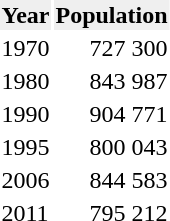<table>
<tr>
<th style="background:#efefef;">Year</th>
<th style="background:#efefef;">Population</th>
</tr>
<tr ---->
<td>1970</td>
<td align="right">727 300</td>
</tr>
<tr ---->
<td>1980</td>
<td align="right">843 987</td>
</tr>
<tr ---->
<td>1990</td>
<td align="right">904 771</td>
</tr>
<tr ---->
<td>1995</td>
<td align="right">800 043</td>
</tr>
<tr ---->
<td>2006</td>
<td align="right">844 583</td>
</tr>
<tr ---->
<td>2011</td>
<td align="right">795 212</td>
</tr>
</table>
